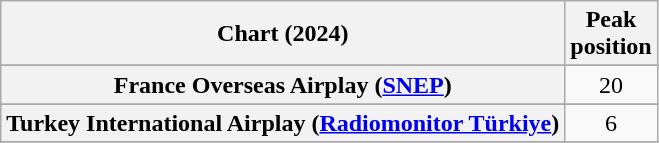<table class="wikitable sortable plainrowheaders" style="text-align:center">
<tr>
<th scope="col">Chart (2024)</th>
<th scope="col">Peak<br>position</th>
</tr>
<tr>
</tr>
<tr>
<th scope="row">France Overseas Airplay (<a href='#'>SNEP</a>)</th>
<td>20</td>
</tr>
<tr>
</tr>
<tr>
<th scope="row">Turkey International Airplay (<a href='#'>Radiomonitor Türkiye</a>)</th>
<td>6</td>
</tr>
<tr>
</tr>
</table>
